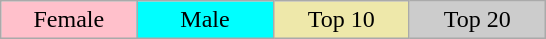<table class="wikitable" style="text-align:center;">
<tr>
<td style="background:pink;" width="15%">Female</td>
<td style="background:cyan;" width="15%">Male</td>
<td style="background:palegoldenrod;" width="15%">Top 10</td>
<td style="background:#CCCCCC;" width="15%">Top 20</td>
</tr>
</table>
